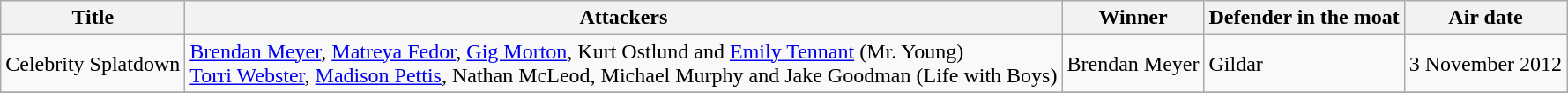<table class="wikitable">
<tr>
<th>Title</th>
<th>Attackers</th>
<th>Winner</th>
<th>Defender in the moat</th>
<th>Air date</th>
</tr>
<tr>
<td>Celebrity Splatdown</td>
<td><a href='#'>Brendan Meyer</a>, <a href='#'>Matreya Fedor</a>, <a href='#'>Gig Morton</a>, Kurt Ostlund and <a href='#'>Emily Tennant</a> (Mr. Young)<br><a href='#'>Torri Webster</a>, <a href='#'>Madison Pettis</a>, Nathan McLeod, Michael Murphy and Jake Goodman (Life with Boys)</td>
<td>Brendan Meyer</td>
<td>Gildar</td>
<td>3 November 2012</td>
</tr>
<tr>
</tr>
</table>
